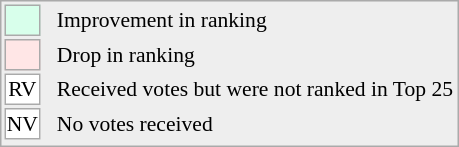<table align="right" style="font-size:90%; border:1px solid #aaaaaa; white-space:nowrap; background:#eeeeee;">
<tr>
<td style="background:#d8ffeb; width:20px; border:1px solid #aaaaaa;"> </td>
<td rowspan="5"> </td>
<td>Improvement in ranking</td>
</tr>
<tr>
<td style="background:#ffe6e6; width:20px; border:1px solid #aaaaaa;"> </td>
<td>Drop in ranking</td>
</tr>
<tr>
<td align="center" style="width:20px; border:1px solid #aaaaaa; background:white;">RV</td>
<td>Received votes but were not ranked in Top 25</td>
</tr>
<tr>
<td align="center" style="width:20px; border:1px solid #aaaaaa; background:white;">NV</td>
<td>No votes received</td>
</tr>
<tr>
</tr>
</table>
